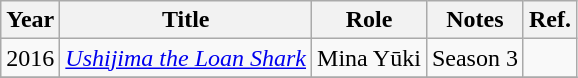<table class="wikitable">
<tr>
<th>Year</th>
<th>Title</th>
<th>Role</th>
<th>Notes</th>
<th>Ref.</th>
</tr>
<tr>
<td>2016</td>
<td><em><a href='#'>Ushijima the Loan Shark</a></em></td>
<td>Mina Yūki</td>
<td>Season 3</td>
<td></td>
</tr>
<tr>
</tr>
</table>
